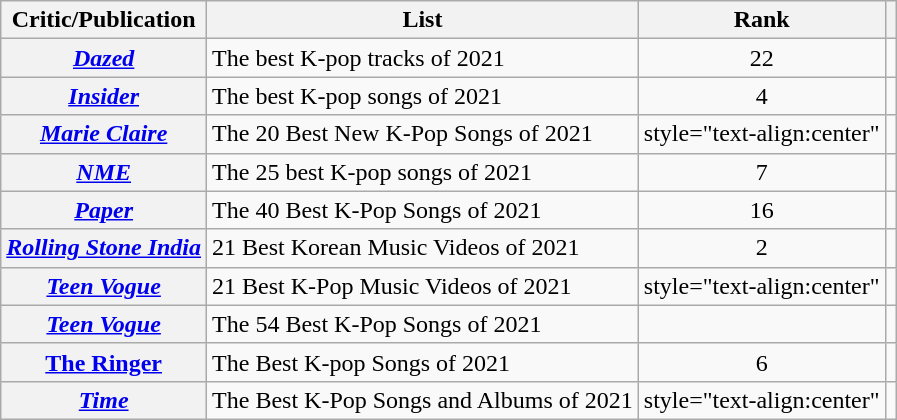<table class="wikitable plainrowheaders sortable">
<tr>
<th scope="col">Critic/Publication</th>
<th scope="col" class="unsortable">List</th>
<th scope="col" data-sort-type="number">Rank</th>
<th scope="col" class="unsortable"></th>
</tr>
<tr>
<th scope="row"><em><a href='#'>Dazed</a></em></th>
<td>The best K-pop tracks of 2021</td>
<td style="text-align:center">22</td>
<td style="text-align:center"></td>
</tr>
<tr>
<th scope="row"><a href='#'><em>Insider</em></a></th>
<td>The best K-pop songs of 2021</td>
<td style="text-align:center">4</td>
<td style="text-align:center"></td>
</tr>
<tr>
<th scope="row"><em><a href='#'>Marie Claire</a></em></th>
<td>The 20 Best New K-Pop Songs of 2021</td>
<td>style="text-align:center" </td>
<td style="text-align:center"></td>
</tr>
<tr>
<th scope="row"><em><a href='#'>NME</a></em></th>
<td>The 25 best K-pop songs of 2021</td>
<td style="text-align:center">7</td>
<td style="text-align:center"></td>
</tr>
<tr>
<th scope="row"><em><a href='#'>Paper</a></em></th>
<td>The 40 Best K-Pop Songs of 2021</td>
<td style="text-align:center;">16</td>
<td style="text-align:center;"></td>
</tr>
<tr>
<th scope="row"><em><a href='#'>Rolling Stone India</a></em></th>
<td>21 Best Korean Music Videos of 2021</td>
<td style="text-align:center;">2</td>
<td style="text-align:center;"></td>
</tr>
<tr>
<th scope="row"><em><a href='#'>Teen Vogue</a></em></th>
<td>21 Best K-Pop Music Videos of 2021</td>
<td>style="text-align:center" </td>
<td style="text-align:center"></td>
</tr>
<tr>
<th scope="row"><em><a href='#'>Teen Vogue</a></em></th>
<td>The 54 Best K-Pop Songs of 2021</td>
<td></td>
<td style="text-align:center"></td>
</tr>
<tr>
<th scope="row" data-sort-value="Ringer"><a href='#'>The Ringer</a></th>
<td>The Best K-pop Songs of 2021</td>
<td style="text-align:center">6</td>
<td style="text-align:center"></td>
</tr>
<tr>
<th scope="row"><em><a href='#'>Time</a></em></th>
<td>The Best K-Pop Songs and Albums of 2021</td>
<td>style="text-align:center" </td>
<td style="text-align:center"></td>
</tr>
</table>
